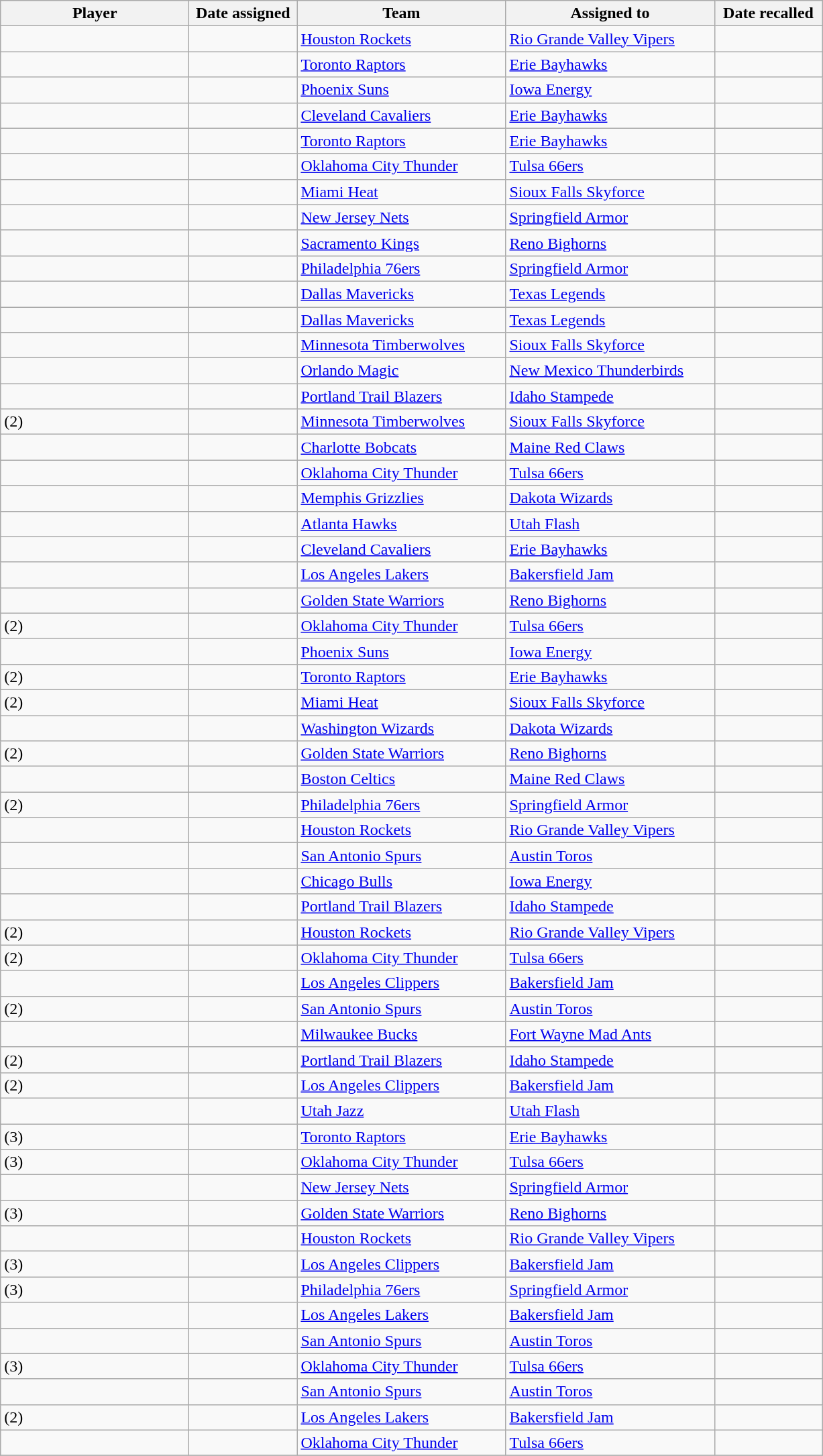<table class="wikitable sortable" style="text-align: left">
<tr>
<th style="width:180px">Player</th>
<th style="width:100px">Date assigned</th>
<th style="width:200px">Team</th>
<th style="width:200px">Assigned to</th>
<th style="width:100px">Date recalled</th>
</tr>
<tr>
<td></td>
<td align="center"></td>
<td><a href='#'>Houston Rockets</a></td>
<td><a href='#'>Rio Grande Valley Vipers</a></td>
<td align="center"></td>
</tr>
<tr>
<td></td>
<td align="center"></td>
<td><a href='#'>Toronto Raptors</a></td>
<td><a href='#'>Erie Bayhawks</a></td>
<td align="center"></td>
</tr>
<tr>
<td></td>
<td align="center"></td>
<td><a href='#'>Phoenix Suns</a></td>
<td><a href='#'>Iowa Energy</a></td>
<td align="center"></td>
</tr>
<tr>
<td></td>
<td align="center"></td>
<td><a href='#'>Cleveland Cavaliers</a></td>
<td><a href='#'>Erie Bayhawks</a></td>
<td align="center"></td>
</tr>
<tr>
<td></td>
<td align="center"></td>
<td><a href='#'>Toronto Raptors</a></td>
<td><a href='#'>Erie Bayhawks</a></td>
<td align="center"></td>
</tr>
<tr>
<td></td>
<td align="center"></td>
<td><a href='#'>Oklahoma City Thunder</a></td>
<td><a href='#'>Tulsa 66ers</a></td>
<td align="center"></td>
</tr>
<tr>
<td></td>
<td align="center"></td>
<td><a href='#'>Miami Heat</a></td>
<td><a href='#'>Sioux Falls Skyforce</a></td>
<td align="center"></td>
</tr>
<tr>
<td></td>
<td align="center"></td>
<td><a href='#'>New Jersey Nets</a></td>
<td><a href='#'>Springfield Armor</a></td>
<td align="center"></td>
</tr>
<tr>
<td></td>
<td align="center"></td>
<td><a href='#'>Sacramento Kings</a></td>
<td><a href='#'>Reno Bighorns</a></td>
<td align="center"></td>
</tr>
<tr>
<td></td>
<td align="center"></td>
<td><a href='#'>Philadelphia 76ers</a></td>
<td><a href='#'>Springfield Armor</a></td>
<td align="center"></td>
</tr>
<tr>
<td></td>
<td align="center"></td>
<td><a href='#'>Dallas Mavericks</a></td>
<td><a href='#'>Texas Legends</a></td>
<td align="center"></td>
</tr>
<tr>
<td></td>
<td align="center"></td>
<td><a href='#'>Dallas Mavericks</a></td>
<td><a href='#'>Texas Legends</a></td>
<td align="center"></td>
</tr>
<tr>
<td></td>
<td align="center"></td>
<td><a href='#'>Minnesota Timberwolves</a></td>
<td><a href='#'>Sioux Falls Skyforce</a></td>
<td align="center"></td>
</tr>
<tr>
<td></td>
<td align="center"></td>
<td><a href='#'>Orlando Magic</a></td>
<td><a href='#'>New Mexico Thunderbirds</a></td>
<td align="center"></td>
</tr>
<tr>
<td></td>
<td align="center"></td>
<td><a href='#'>Portland Trail Blazers</a></td>
<td><a href='#'>Idaho Stampede</a></td>
<td align="center"></td>
</tr>
<tr>
<td> (2)</td>
<td align="center"></td>
<td><a href='#'>Minnesota Timberwolves</a></td>
<td><a href='#'>Sioux Falls Skyforce</a></td>
<td align="center"></td>
</tr>
<tr>
<td></td>
<td align="center"></td>
<td><a href='#'>Charlotte Bobcats</a></td>
<td><a href='#'>Maine Red Claws</a></td>
<td align="center"></td>
</tr>
<tr>
<td></td>
<td align="center"></td>
<td><a href='#'>Oklahoma City Thunder</a></td>
<td><a href='#'>Tulsa 66ers</a></td>
<td align="center"></td>
</tr>
<tr>
<td></td>
<td align="center"></td>
<td><a href='#'>Memphis Grizzlies</a></td>
<td><a href='#'>Dakota Wizards</a></td>
<td align="center"></td>
</tr>
<tr>
<td></td>
<td align="center"></td>
<td><a href='#'>Atlanta Hawks</a></td>
<td><a href='#'>Utah Flash</a></td>
<td align="center"></td>
</tr>
<tr>
<td></td>
<td align="center"></td>
<td><a href='#'>Cleveland Cavaliers</a></td>
<td><a href='#'>Erie Bayhawks</a></td>
<td align="center"></td>
</tr>
<tr>
<td></td>
<td align="center"></td>
<td><a href='#'>Los Angeles Lakers</a></td>
<td><a href='#'>Bakersfield Jam</a></td>
<td align="center"></td>
</tr>
<tr>
<td></td>
<td align="center"></td>
<td><a href='#'>Golden State Warriors</a></td>
<td><a href='#'>Reno Bighorns</a></td>
<td align="center"></td>
</tr>
<tr>
<td> (2)</td>
<td align="center"></td>
<td><a href='#'>Oklahoma City Thunder</a></td>
<td><a href='#'>Tulsa 66ers</a></td>
<td align="center"></td>
</tr>
<tr>
<td></td>
<td align="center"></td>
<td><a href='#'>Phoenix Suns</a></td>
<td><a href='#'>Iowa Energy</a></td>
<td align="center"></td>
</tr>
<tr>
<td> (2)</td>
<td align="center"></td>
<td><a href='#'>Toronto Raptors</a></td>
<td><a href='#'>Erie Bayhawks</a></td>
<td align="center"></td>
</tr>
<tr>
<td> (2)</td>
<td align="center"></td>
<td><a href='#'>Miami Heat</a></td>
<td><a href='#'>Sioux Falls Skyforce</a></td>
<td align="center"></td>
</tr>
<tr>
<td></td>
<td align="center"></td>
<td><a href='#'>Washington Wizards</a></td>
<td><a href='#'>Dakota Wizards</a></td>
<td align="center"></td>
</tr>
<tr>
<td> (2)</td>
<td align="center"></td>
<td><a href='#'>Golden State Warriors</a></td>
<td><a href='#'>Reno Bighorns</a></td>
<td align="center"></td>
</tr>
<tr>
<td></td>
<td align="center"></td>
<td><a href='#'>Boston Celtics</a></td>
<td><a href='#'>Maine Red Claws</a></td>
<td align="center"></td>
</tr>
<tr>
<td> (2)</td>
<td align="center"></td>
<td><a href='#'>Philadelphia 76ers</a></td>
<td><a href='#'>Springfield Armor</a></td>
<td align="center"></td>
</tr>
<tr>
<td></td>
<td align="center"></td>
<td><a href='#'>Houston Rockets</a></td>
<td><a href='#'>Rio Grande Valley Vipers</a></td>
<td align="center"></td>
</tr>
<tr>
<td></td>
<td align="center"></td>
<td><a href='#'>San Antonio Spurs</a></td>
<td><a href='#'>Austin Toros</a></td>
<td align="center"></td>
</tr>
<tr>
<td></td>
<td align="center"></td>
<td><a href='#'>Chicago Bulls</a></td>
<td><a href='#'>Iowa Energy</a></td>
<td align="center"></td>
</tr>
<tr>
<td></td>
<td align="center"></td>
<td><a href='#'>Portland Trail Blazers</a></td>
<td><a href='#'>Idaho Stampede</a></td>
<td align="center"></td>
</tr>
<tr>
<td> (2)</td>
<td align="center"></td>
<td><a href='#'>Houston Rockets</a></td>
<td><a href='#'>Rio Grande Valley Vipers</a></td>
<td align="center"></td>
</tr>
<tr>
<td> (2)</td>
<td align="center"></td>
<td><a href='#'>Oklahoma City Thunder</a></td>
<td><a href='#'>Tulsa 66ers</a></td>
<td align="center"></td>
</tr>
<tr>
<td></td>
<td align="center"></td>
<td><a href='#'>Los Angeles Clippers</a></td>
<td><a href='#'>Bakersfield Jam</a></td>
<td align="center"></td>
</tr>
<tr>
<td> (2)</td>
<td align="center"></td>
<td><a href='#'>San Antonio Spurs</a></td>
<td><a href='#'>Austin Toros</a></td>
<td align="center"></td>
</tr>
<tr>
<td></td>
<td align="center"></td>
<td><a href='#'>Milwaukee Bucks</a></td>
<td><a href='#'>Fort Wayne Mad Ants</a></td>
<td align="center"></td>
</tr>
<tr>
<td> (2)</td>
<td align="center"></td>
<td><a href='#'>Portland Trail Blazers</a></td>
<td><a href='#'>Idaho Stampede</a></td>
<td align="center"></td>
</tr>
<tr>
<td> (2)</td>
<td align="center"></td>
<td><a href='#'>Los Angeles Clippers</a></td>
<td><a href='#'>Bakersfield Jam</a></td>
<td align="center"></td>
</tr>
<tr>
<td></td>
<td align="center"></td>
<td><a href='#'>Utah Jazz</a></td>
<td><a href='#'>Utah Flash</a></td>
<td align="center"></td>
</tr>
<tr>
<td> (3)</td>
<td align="center"></td>
<td><a href='#'>Toronto Raptors</a></td>
<td><a href='#'>Erie Bayhawks</a></td>
<td align="center"></td>
</tr>
<tr>
<td> (3)</td>
<td align="center"></td>
<td><a href='#'>Oklahoma City Thunder</a></td>
<td><a href='#'>Tulsa 66ers</a></td>
<td align="center"></td>
</tr>
<tr>
<td></td>
<td align="center"></td>
<td><a href='#'>New Jersey Nets</a></td>
<td><a href='#'>Springfield Armor</a></td>
<td align="center"></td>
</tr>
<tr>
<td> (3)</td>
<td align="center"></td>
<td><a href='#'>Golden State Warriors</a></td>
<td><a href='#'>Reno Bighorns</a></td>
<td align="center"></td>
</tr>
<tr>
<td></td>
<td align="center"></td>
<td><a href='#'>Houston Rockets</a></td>
<td><a href='#'>Rio Grande Valley Vipers</a></td>
<td align="center"></td>
</tr>
<tr>
<td> (3)</td>
<td align="center"></td>
<td><a href='#'>Los Angeles Clippers</a></td>
<td><a href='#'>Bakersfield Jam</a></td>
<td align="center"></td>
</tr>
<tr>
<td> (3)</td>
<td align="center"></td>
<td><a href='#'>Philadelphia 76ers</a></td>
<td><a href='#'>Springfield Armor</a></td>
<td align="center"></td>
</tr>
<tr>
<td></td>
<td align="center"></td>
<td><a href='#'>Los Angeles Lakers</a></td>
<td><a href='#'>Bakersfield Jam</a></td>
<td align="center"></td>
</tr>
<tr>
<td></td>
<td align="center"></td>
<td><a href='#'>San Antonio Spurs</a></td>
<td><a href='#'>Austin Toros</a></td>
<td align="center"></td>
</tr>
<tr>
<td> (3)</td>
<td align="center"></td>
<td><a href='#'>Oklahoma City Thunder</a></td>
<td><a href='#'>Tulsa 66ers</a></td>
<td align="center"></td>
</tr>
<tr>
<td></td>
<td align="center"></td>
<td><a href='#'>San Antonio Spurs</a></td>
<td><a href='#'>Austin Toros</a></td>
<td align="center"></td>
</tr>
<tr>
<td> (2)</td>
<td align="center"></td>
<td><a href='#'>Los Angeles Lakers</a></td>
<td><a href='#'>Bakersfield Jam</a></td>
<td align="center"></td>
</tr>
<tr>
<td></td>
<td align="center"></td>
<td><a href='#'>Oklahoma City Thunder</a></td>
<td><a href='#'>Tulsa 66ers</a></td>
<td align="center"></td>
</tr>
<tr>
</tr>
</table>
